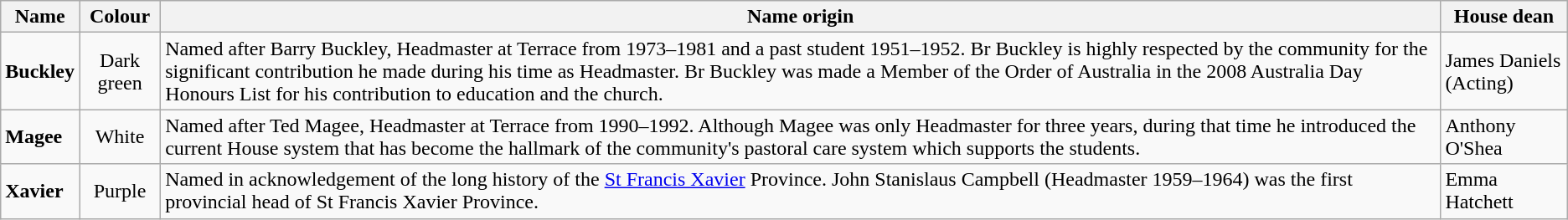<table class="wikitable">
<tr>
<th>Name</th>
<th>Colour</th>
<th>Name origin</th>
<th>House dean</th>
</tr>
<tr>
<td><strong>Buckley</strong></td>
<td align=center>Dark green<br></td>
<td>Named after Barry Buckley, Headmaster at Terrace from 1973–1981 and a past student 1951–1952. Br Buckley is highly respected by the community for the significant contribution he made during his time as Headmaster. Br Buckley was made a Member of the Order of Australia in the 2008 Australia Day Honours List for his contribution to education and the church.</td>
<td>James Daniels (Acting)</td>
</tr>
<tr>
<td><strong>Magee</strong></td>
<td align=center>White<br></td>
<td>Named after Ted Magee, Headmaster at Terrace from 1990–1992. Although Magee was only Headmaster for three years, during that time he introduced the current House system that has become the hallmark of the community's pastoral care system which supports the students.</td>
<td>Anthony O'Shea</td>
</tr>
<tr>
<td><strong>Xavier</strong></td>
<td align=center>Purple<br></td>
<td>Named in acknowledgement of the long history of the <a href='#'>St Francis Xavier</a> Province. John Stanislaus Campbell (Headmaster 1959–1964) was the first provincial head of St Francis Xavier Province.</td>
<td>Emma Hatchett</td>
</tr>
</table>
